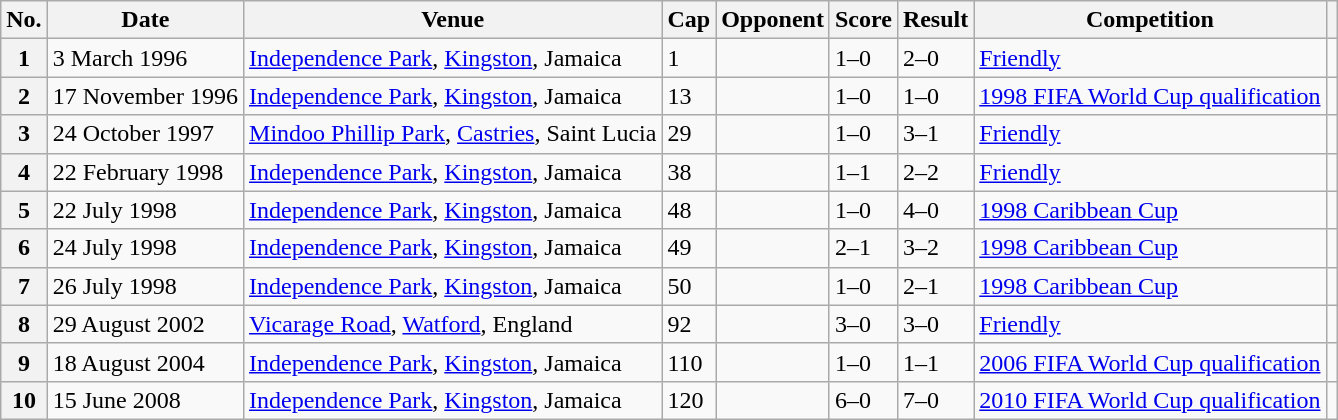<table class="wikitable sortable plainrowheaders">
<tr>
<th scope=col>No.</th>
<th scope=col data-sort-type=date>Date</th>
<th scope=col>Venue</th>
<th scope=col>Cap</th>
<th scope=col>Opponent</th>
<th scope=col>Score</th>
<th scope=col>Result</th>
<th scope=col>Competition</th>
<th scope=col class=unsortable></th>
</tr>
<tr>
<th scope=row>1</th>
<td>3 March 1996</td>
<td><a href='#'>Independence Park</a>, <a href='#'>Kingston</a>, Jamaica</td>
<td>1</td>
<td></td>
<td>1–0</td>
<td>2–0</td>
<td><a href='#'>Friendly</a></td>
<td></td>
</tr>
<tr>
<th scope=row>2</th>
<td>17 November 1996</td>
<td><a href='#'>Independence Park</a>, <a href='#'>Kingston</a>, Jamaica</td>
<td>13</td>
<td></td>
<td>1–0</td>
<td>1–0</td>
<td><a href='#'>1998 FIFA World Cup qualification</a></td>
<td></td>
</tr>
<tr>
<th scope=row>3</th>
<td>24 October 1997</td>
<td><a href='#'>Mindoo Phillip Park</a>, <a href='#'>Castries</a>, Saint Lucia</td>
<td>29</td>
<td></td>
<td>1–0</td>
<td>3–1</td>
<td><a href='#'>Friendly</a></td>
<td></td>
</tr>
<tr>
<th scope=row>4</th>
<td>22 February 1998</td>
<td><a href='#'>Independence Park</a>, <a href='#'>Kingston</a>, Jamaica</td>
<td>38</td>
<td></td>
<td>1–1</td>
<td>2–2</td>
<td><a href='#'>Friendly</a></td>
<td></td>
</tr>
<tr>
<th scope=row>5</th>
<td>22 July 1998</td>
<td><a href='#'>Independence Park</a>, <a href='#'>Kingston</a>, Jamaica</td>
<td>48</td>
<td></td>
<td>1–0</td>
<td>4–0</td>
<td><a href='#'>1998 Caribbean Cup</a></td>
<td></td>
</tr>
<tr>
<th scope=row>6</th>
<td>24 July 1998</td>
<td><a href='#'>Independence Park</a>, <a href='#'>Kingston</a>, Jamaica</td>
<td>49</td>
<td></td>
<td>2–1</td>
<td>3–2</td>
<td><a href='#'>1998 Caribbean Cup</a></td>
<td></td>
</tr>
<tr>
<th scope=row>7</th>
<td>26 July 1998</td>
<td><a href='#'>Independence Park</a>, <a href='#'>Kingston</a>, Jamaica</td>
<td>50</td>
<td></td>
<td>1–0</td>
<td>2–1</td>
<td><a href='#'>1998 Caribbean Cup</a></td>
<td></td>
</tr>
<tr>
<th scope=row>8</th>
<td>29 August 2002</td>
<td><a href='#'>Vicarage Road</a>, <a href='#'>Watford</a>, England</td>
<td>92</td>
<td></td>
<td>3–0</td>
<td>3–0</td>
<td><a href='#'>Friendly</a></td>
<td></td>
</tr>
<tr>
<th scope=row>9</th>
<td>18 August 2004</td>
<td><a href='#'>Independence Park</a>, <a href='#'>Kingston</a>, Jamaica</td>
<td>110</td>
<td></td>
<td>1–0</td>
<td>1–1</td>
<td><a href='#'>2006 FIFA World Cup qualification</a></td>
<td></td>
</tr>
<tr>
<th scope=row>10</th>
<td>15 June 2008</td>
<td><a href='#'>Independence Park</a>, <a href='#'>Kingston</a>, Jamaica</td>
<td>120</td>
<td></td>
<td>6–0</td>
<td>7–0</td>
<td><a href='#'>2010 FIFA World Cup qualification</a></td>
<td></td>
</tr>
</table>
